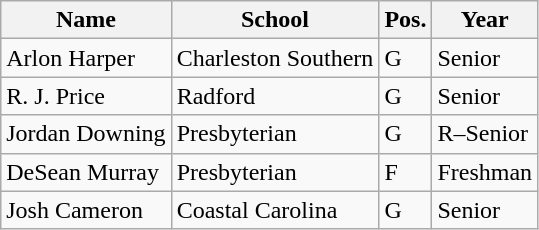<table class="wikitable">
<tr>
<th>Name</th>
<th>School</th>
<th>Pos.</th>
<th>Year</th>
</tr>
<tr>
<td>Arlon Harper</td>
<td>Charleston Southern</td>
<td>G</td>
<td>Senior</td>
</tr>
<tr>
<td>R. J. Price</td>
<td>Radford</td>
<td>G</td>
<td>Senior</td>
</tr>
<tr>
<td>Jordan Downing</td>
<td>Presbyterian</td>
<td>G</td>
<td>R–Senior</td>
</tr>
<tr>
<td>DeSean Murray</td>
<td>Presbyterian</td>
<td>F</td>
<td>Freshman</td>
</tr>
<tr>
<td>Josh Cameron</td>
<td>Coastal Carolina</td>
<td>G</td>
<td>Senior</td>
</tr>
</table>
